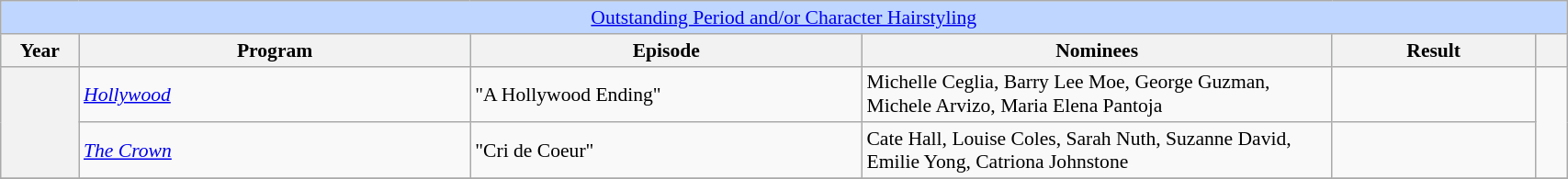<table class="wikitable plainrowheaders" style="font-size: 90%" width=90%>
<tr ---- bgcolor="#bfd7ff">
<td colspan=6 align=center><a href='#'>Outstanding Period and/or Character Hairstyling</a></td>
</tr>
<tr ---- bgcolor="#ebf5ff">
<th width="5%">Year</th>
<th width="25%">Program</th>
<th width="25%">Episode</th>
<th width="30%">Nominees</th>
<th width="13%">Result</th>
<th width="5%"></th>
</tr>
<tr>
<th rowspan="2" scope=row></th>
<td><em><a href='#'>Hollywood</a></em></td>
<td>"A Hollywood Ending"</td>
<td>Michelle Ceglia, Barry Lee Moe, George Guzman, Michele Arvizo, Maria Elena Pantoja</td>
<td></td>
<td rowspan="2"></td>
</tr>
<tr>
<td><em><a href='#'>The Crown</a></em></td>
<td>"Cri de Coeur"</td>
<td>Cate Hall, Louise Coles, Sarah Nuth, Suzanne David, Emilie Yong, Catriona Johnstone</td>
<td></td>
</tr>
<tr>
</tr>
</table>
